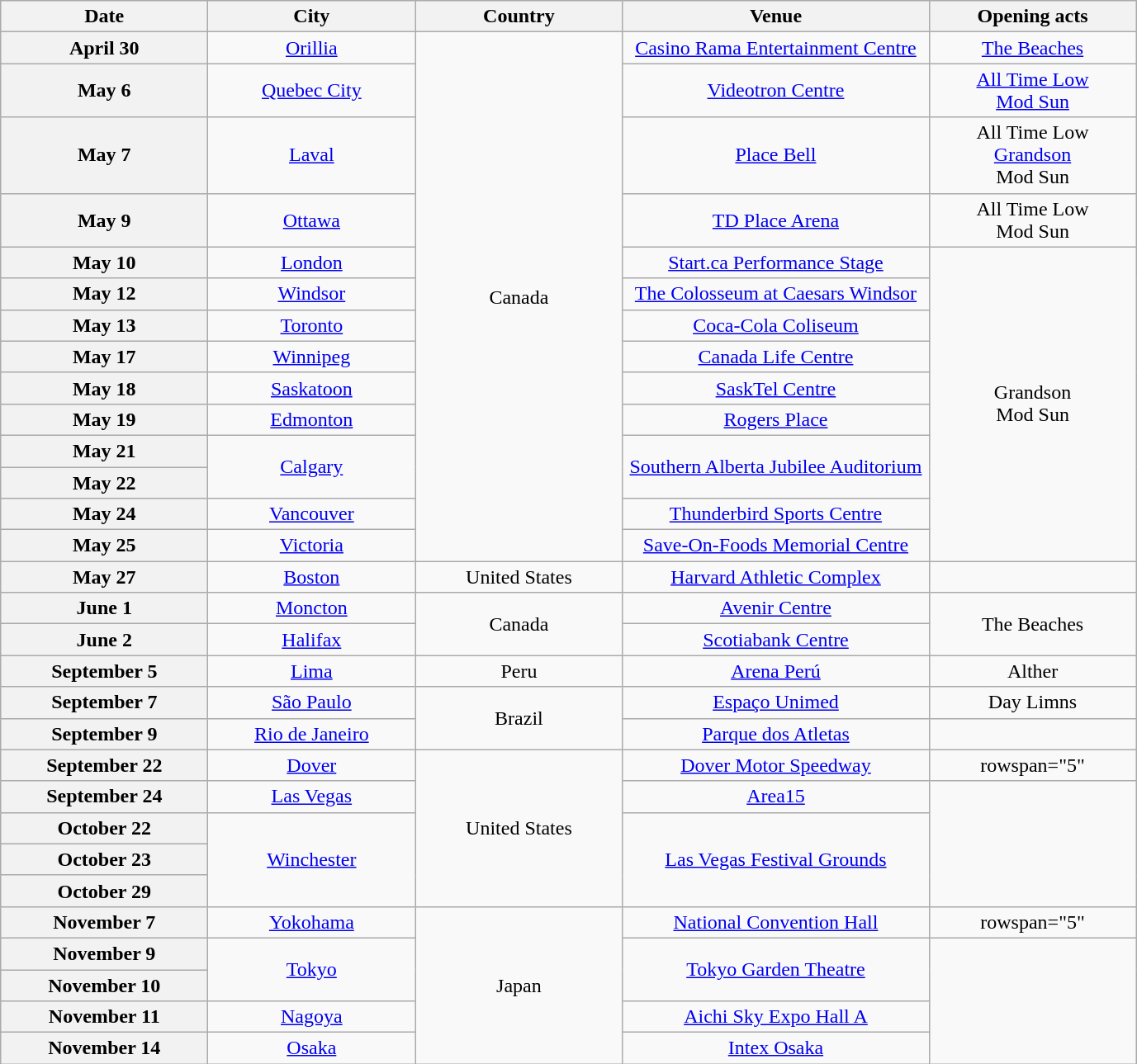<table class="wikitable plainrowheaders" style="text-align:center;">
<tr>
<th scope="col" style="width:10em;">Date</th>
<th scope="col" style="width:10em;">City</th>
<th scope="col" style="width:10em;">Country</th>
<th scope="col" style="width:15em;">Venue</th>
<th scope="col" style="width:10em;">Opening acts</th>
</tr>
<tr>
<th scope="row" style="text-align:center;">April 30</th>
<td><a href='#'>Orillia</a></td>
<td rowspan="14">Canada</td>
<td><a href='#'>Casino Rama Entertainment Centre</a></td>
<td><a href='#'>The Beaches</a></td>
</tr>
<tr>
<th scope="row" style="text-align:center;">May 6</th>
<td><a href='#'>Quebec City</a></td>
<td><a href='#'>Videotron Centre</a></td>
<td><a href='#'>All Time Low</a> <br><a href='#'>Mod Sun</a></td>
</tr>
<tr>
<th scope="row" style="text-align:center;">May 7</th>
<td><a href='#'>Laval</a></td>
<td><a href='#'>Place Bell</a></td>
<td>All Time Low <br><a href='#'>Grandson</a> <br>Mod Sun</td>
</tr>
<tr>
<th scope="row" style="text-align:center;">May 9</th>
<td><a href='#'>Ottawa</a></td>
<td><a href='#'>TD Place Arena</a></td>
<td>All Time Low <br>Mod Sun</td>
</tr>
<tr>
<th scope="row" style="text-align:center;">May 10</th>
<td><a href='#'>London</a></td>
<td><a href='#'>Start.ca Performance Stage</a></td>
<td rowspan="10">Grandson <br>Mod Sun</td>
</tr>
<tr>
<th scope="row" style="text-align:center;">May 12</th>
<td><a href='#'>Windsor</a></td>
<td><a href='#'>The Colosseum at Caesars Windsor</a></td>
</tr>
<tr>
<th scope="row" style="text-align:center;">May 13</th>
<td><a href='#'>Toronto</a></td>
<td><a href='#'>Coca-Cola Coliseum</a></td>
</tr>
<tr>
<th scope="row" style="text-align:center;">May 17</th>
<td><a href='#'>Winnipeg</a></td>
<td><a href='#'>Canada Life Centre</a></td>
</tr>
<tr>
<th scope="row" style="text-align:center;">May 18</th>
<td><a href='#'>Saskatoon</a></td>
<td><a href='#'>SaskTel Centre</a></td>
</tr>
<tr>
<th scope="row" style="text-align:center;">May 19</th>
<td><a href='#'>Edmonton</a></td>
<td><a href='#'>Rogers Place</a></td>
</tr>
<tr>
<th scope="row" style="text-align:center;">May 21</th>
<td rowspan="2"><a href='#'>Calgary</a></td>
<td rowspan="2"><a href='#'>Southern Alberta Jubilee Auditorium</a></td>
</tr>
<tr>
<th scope="row" style="text-align:center;">May 22</th>
</tr>
<tr>
<th scope="row" style="text-align:center;">May 24</th>
<td><a href='#'>Vancouver</a></td>
<td><a href='#'>Thunderbird Sports Centre</a></td>
</tr>
<tr>
<th scope="row" style="text-align:center;">May 25</th>
<td><a href='#'>Victoria</a></td>
<td><a href='#'>Save-On-Foods Memorial Centre</a></td>
</tr>
<tr>
<th scope="row" style="text-align:center;">May 27</th>
<td><a href='#'>Boston</a></td>
<td>United States</td>
<td><a href='#'>Harvard Athletic Complex</a></td>
<td></td>
</tr>
<tr>
<th scope="row" style="text-align:center;">June 1</th>
<td><a href='#'>Moncton</a></td>
<td rowspan="2">Canada</td>
<td><a href='#'>Avenir Centre</a></td>
<td rowspan="2">The Beaches</td>
</tr>
<tr>
<th scope="row" style="text-align:center;">June 2</th>
<td><a href='#'>Halifax</a></td>
<td><a href='#'>Scotiabank Centre</a></td>
</tr>
<tr>
<th scope="row" style="text-align:center;">September 5</th>
<td><a href='#'>Lima</a></td>
<td>Peru</td>
<td><a href='#'>Arena Perú</a></td>
<td>Alther</td>
</tr>
<tr>
<th scope="row" style="text-align:center;">September 7</th>
<td><a href='#'>São Paulo</a></td>
<td rowspan="2">Brazil</td>
<td><a href='#'>Espaço Unimed</a></td>
<td>Day Limns</td>
</tr>
<tr>
<th scope="row" style="text-align:center;">September 9</th>
<td><a href='#'>Rio de Janeiro</a></td>
<td><a href='#'>Parque dos Atletas</a></td>
<td></td>
</tr>
<tr>
<th scope="row" style="text-align:center;">September 22</th>
<td><a href='#'>Dover</a></td>
<td rowspan="5">United States</td>
<td><a href='#'>Dover Motor Speedway</a></td>
<td>rowspan="5" </td>
</tr>
<tr>
<th scope="row" style="text-align:center;">September 24</th>
<td><a href='#'>Las Vegas</a></td>
<td><a href='#'>Area15</a></td>
</tr>
<tr>
<th scope="row" style="text-align:center;">October 22</th>
<td rowspan="3"><a href='#'>Winchester</a></td>
<td rowspan="3"><a href='#'>Las Vegas Festival Grounds</a></td>
</tr>
<tr>
<th scope="row" style="text-align:center;">October 23</th>
</tr>
<tr>
<th scope="row" style="text-align:center;">October 29</th>
</tr>
<tr>
<th scope="row" style="text-align:center;">November 7</th>
<td><a href='#'>Yokohama</a></td>
<td rowspan="5">Japan</td>
<td><a href='#'>National Convention Hall</a></td>
<td>rowspan="5" </td>
</tr>
<tr>
<th scope="row" style="text-align:center;">November 9</th>
<td rowspan="2"><a href='#'>Tokyo</a></td>
<td rowspan="2"><a href='#'>Tokyo Garden Theatre</a></td>
</tr>
<tr>
<th scope="row" style="text-align:center;">November 10</th>
</tr>
<tr>
<th scope="row" style="text-align:center;">November 11</th>
<td><a href='#'>Nagoya</a></td>
<td><a href='#'>Aichi Sky Expo Hall A</a></td>
</tr>
<tr>
<th scope="row" style="text-align:center;">November 14</th>
<td><a href='#'>Osaka</a></td>
<td><a href='#'>Intex Osaka</a></td>
</tr>
</table>
